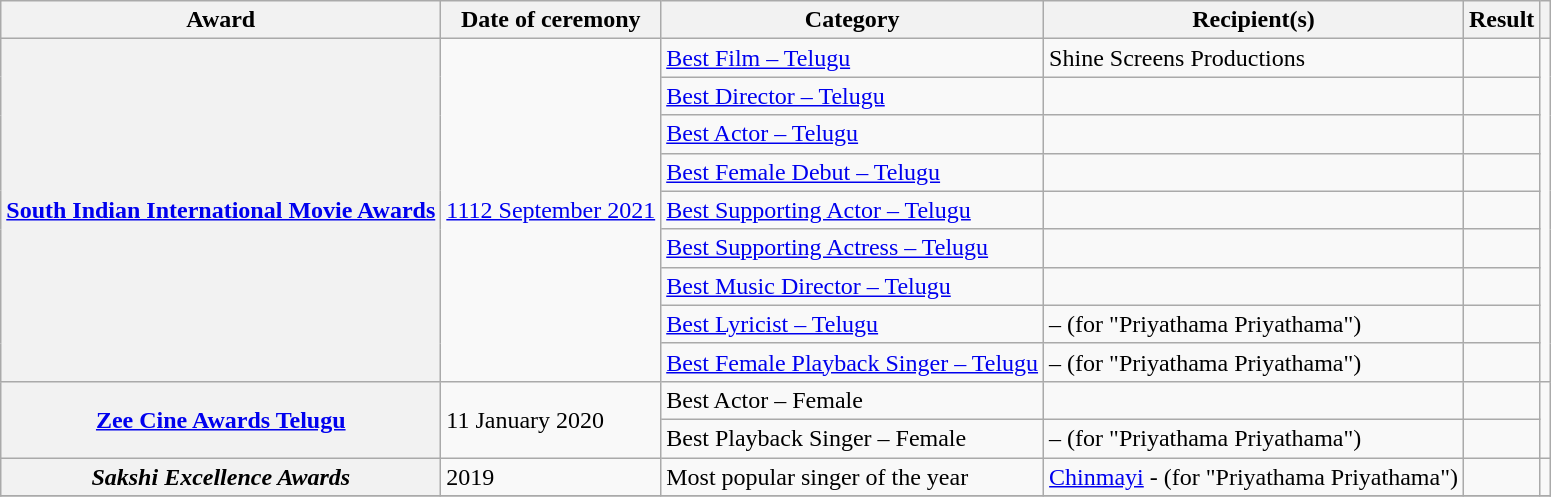<table class="wikitable plainrowheaders sortable">
<tr>
<th scope="col">Award</th>
<th scope="col">Date of ceremony</th>
<th scope="col">Category</th>
<th scope="col">Recipient(s)</th>
<th scope="col">Result</th>
<th scope="col" class="unsortable"></th>
</tr>
<tr>
<th scope="row" rowspan="9"><a href='#'>South Indian International Movie Awards</a></th>
<td rowspan="9"><a href='#'>1112 September 2021</a></td>
<td><a href='#'>Best Film – Telugu</a></td>
<td>Shine Screens Productions</td>
<td></td>
<td style="text-align:center;" rowspan="9"></td>
</tr>
<tr>
<td><a href='#'>Best Director – Telugu</a></td>
<td></td>
<td></td>
</tr>
<tr>
<td><a href='#'>Best Actor – Telugu</a></td>
<td></td>
<td></td>
</tr>
<tr>
<td><a href='#'>Best Female Debut – Telugu</a></td>
<td></td>
<td></td>
</tr>
<tr>
<td><a href='#'>Best Supporting Actor – Telugu</a></td>
<td></td>
<td></td>
</tr>
<tr>
<td><a href='#'>Best Supporting Actress – Telugu</a></td>
<td></td>
<td></td>
</tr>
<tr>
<td><a href='#'>Best Music Director – Telugu</a></td>
<td></td>
<td></td>
</tr>
<tr>
<td><a href='#'>Best Lyricist – Telugu</a></td>
<td> – (for "Priyathama Priyathama")</td>
<td></td>
</tr>
<tr>
<td><a href='#'>Best Female Playback Singer – Telugu</a></td>
<td> – (for "Priyathama Priyathama")</td>
<td></td>
</tr>
<tr>
<th scope="row" rowspan="2"><a href='#'>Zee Cine Awards Telugu</a></th>
<td rowspan="2">11 January 2020</td>
<td>Best Actor – Female</td>
<td></td>
<td></td>
<td style="text-align:center;" rowspan="2"></td>
</tr>
<tr>
<td>Best Playback Singer – Female</td>
<td> – (for "Priyathama Priyathama")</td>
<td></td>
</tr>
<tr>
<th><em>Sakshi Excellence Awards</em></th>
<td>2019</td>
<td>Most popular singer of the year</td>
<td><a href='#'>Chinmayi</a> - (for "Priyathama Priyathama")</td>
<td></td>
<td></td>
</tr>
<tr>
</tr>
</table>
